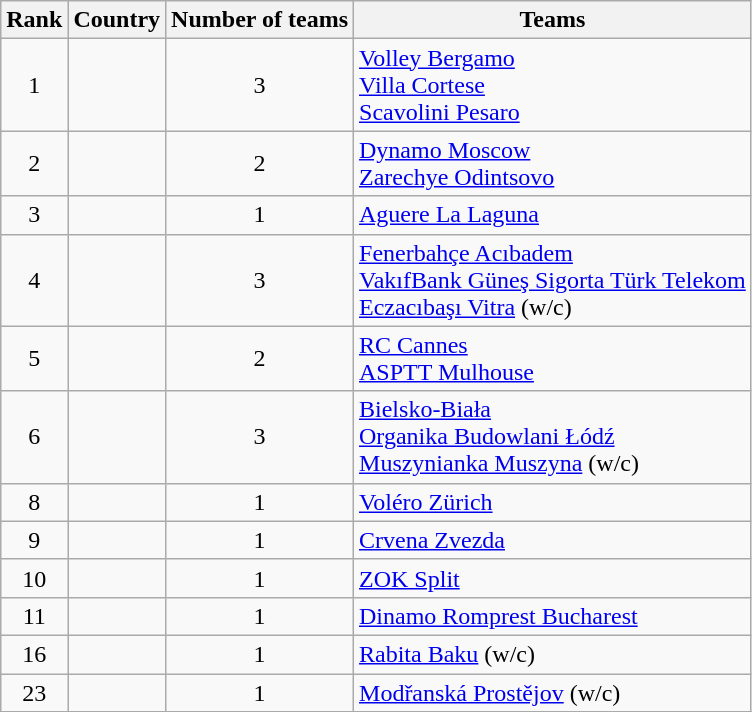<table class="wikitable" style="text-align:left">
<tr>
<th>Rank</th>
<th>Country</th>
<th>Number of teams</th>
<th>Teams</th>
</tr>
<tr>
<td align="center">1</td>
<td></td>
<td align="center">3</td>
<td><a href='#'>Volley Bergamo</a> <br> <a href='#'>Villa Cortese</a> <br> <a href='#'>Scavolini Pesaro</a></td>
</tr>
<tr>
<td align="center">2</td>
<td></td>
<td align="center">2</td>
<td><a href='#'>Dynamo Moscow</a> <br> <a href='#'>Zarechye Odintsovo</a></td>
</tr>
<tr>
<td align="center">3</td>
<td></td>
<td align="center">1</td>
<td><a href='#'>Aguere La Laguna</a></td>
</tr>
<tr>
<td align="center">4</td>
<td></td>
<td align="center">3</td>
<td><a href='#'>Fenerbahçe Acıbadem</a> <br> <a href='#'>VakıfBank Güneş Sigorta Türk Telekom</a> <br> <a href='#'>Eczacıbaşı Vitra</a> (w/c)</td>
</tr>
<tr>
<td align="center">5</td>
<td></td>
<td align="center">2</td>
<td><a href='#'>RC Cannes</a> <br> <a href='#'>ASPTT Mulhouse</a></td>
</tr>
<tr>
<td align="center">6</td>
<td></td>
<td align="center">3</td>
<td><a href='#'>Bielsko-Biała</a> <br> <a href='#'>Organika Budowlani Łódź</a> <br> <a href='#'>Muszynianka Muszyna</a> (w/c)</td>
</tr>
<tr>
<td align="center">8</td>
<td></td>
<td align="center">1</td>
<td><a href='#'>Voléro Zürich</a></td>
</tr>
<tr>
<td align="center">9</td>
<td></td>
<td align="center">1</td>
<td><a href='#'>Crvena Zvezda</a></td>
</tr>
<tr>
<td align="center">10</td>
<td></td>
<td align="center">1</td>
<td><a href='#'>ZOK Split</a></td>
</tr>
<tr>
<td align="center">11</td>
<td></td>
<td align="center">1</td>
<td><a href='#'>Dinamo Romprest Bucharest</a></td>
</tr>
<tr>
<td align="center">16</td>
<td></td>
<td align="center">1</td>
<td><a href='#'>Rabita Baku</a> (w/c)</td>
</tr>
<tr>
<td align="center">23</td>
<td></td>
<td align="center">1</td>
<td><a href='#'>Modřanská Prostějov</a> (w/c)</td>
</tr>
<tr>
</tr>
</table>
